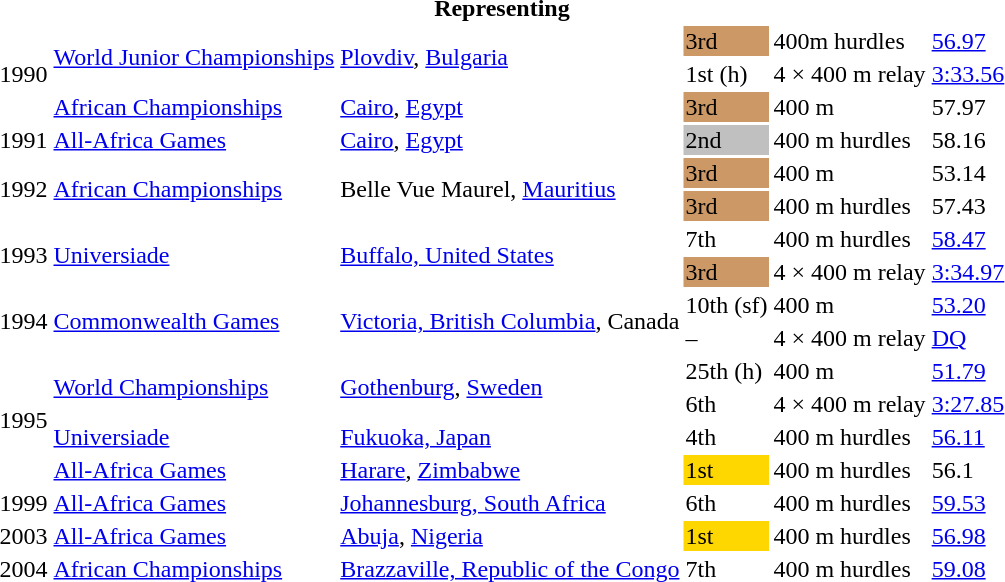<table>
<tr>
<th colspan="6">Representing </th>
</tr>
<tr>
<td rowspan=3>1990</td>
<td rowspan=2><a href='#'>World Junior Championships</a></td>
<td rowspan=2><a href='#'>Plovdiv</a>, <a href='#'>Bulgaria</a></td>
<td bgcolor="cc9966">3rd</td>
<td>400m hurdles</td>
<td><a href='#'>56.97</a></td>
</tr>
<tr>
<td>1st (h)</td>
<td>4 × 400 m relay</td>
<td><a href='#'>3:33.56</a></td>
</tr>
<tr>
<td><a href='#'>African Championships</a></td>
<td><a href='#'>Cairo</a>, <a href='#'>Egypt</a></td>
<td bgcolor="cc9966">3rd</td>
<td>400 m</td>
<td>57.97</td>
</tr>
<tr>
<td>1991</td>
<td><a href='#'>All-Africa Games</a></td>
<td><a href='#'>Cairo</a>, <a href='#'>Egypt</a></td>
<td bgcolor="silver">2nd</td>
<td>400 m hurdles</td>
<td>58.16</td>
</tr>
<tr>
<td rowspan=2>1992</td>
<td rowspan=2><a href='#'>African Championships</a></td>
<td rowspan=2>Belle Vue Maurel, <a href='#'>Mauritius</a></td>
<td bgcolor="cc9966">3rd</td>
<td>400 m</td>
<td>53.14</td>
</tr>
<tr>
<td bgcolor="cc9966">3rd</td>
<td>400 m hurdles</td>
<td>57.43</td>
</tr>
<tr>
<td rowspan=2>1993</td>
<td rowspan=2><a href='#'>Universiade</a></td>
<td rowspan=2><a href='#'>Buffalo, United States</a></td>
<td>7th</td>
<td>400 m hurdles</td>
<td><a href='#'>58.47</a></td>
</tr>
<tr>
<td bgcolor=cc9966>3rd</td>
<td>4 × 400 m relay</td>
<td><a href='#'>3:34.97</a></td>
</tr>
<tr>
<td rowspan=2>1994</td>
<td rowspan=2><a href='#'>Commonwealth Games</a></td>
<td rowspan=2><a href='#'>Victoria, British Columbia</a>, Canada</td>
<td>10th (sf)</td>
<td>400 m</td>
<td><a href='#'>53.20</a></td>
</tr>
<tr>
<td>–</td>
<td>4 × 400 m relay</td>
<td><a href='#'>DQ</a></td>
</tr>
<tr>
<td rowspan=4>1995</td>
<td rowspan=2><a href='#'>World Championships</a></td>
<td rowspan=2><a href='#'>Gothenburg</a>, <a href='#'>Sweden</a></td>
<td>25th (h)</td>
<td>400 m</td>
<td><a href='#'>51.79</a></td>
</tr>
<tr>
<td>6th</td>
<td>4 × 400 m relay</td>
<td><a href='#'>3:27.85</a></td>
</tr>
<tr>
<td><a href='#'>Universiade</a></td>
<td><a href='#'>Fukuoka, Japan</a></td>
<td>4th</td>
<td>400 m hurdles</td>
<td><a href='#'>56.11</a></td>
</tr>
<tr>
<td><a href='#'>All-Africa Games</a></td>
<td><a href='#'>Harare</a>, <a href='#'>Zimbabwe</a></td>
<td bgcolor="gold">1st</td>
<td>400 m hurdles</td>
<td>56.1</td>
</tr>
<tr>
<td>1999</td>
<td><a href='#'>All-Africa Games</a></td>
<td><a href='#'>Johannesburg, South Africa</a></td>
<td>6th</td>
<td>400 m hurdles</td>
<td><a href='#'>59.53</a></td>
</tr>
<tr>
<td>2003</td>
<td><a href='#'>All-Africa Games</a></td>
<td><a href='#'>Abuja</a>, <a href='#'>Nigeria</a></td>
<td bgcolor="gold">1st</td>
<td>400 m hurdles</td>
<td><a href='#'>56.98</a></td>
</tr>
<tr>
<td>2004</td>
<td><a href='#'>African Championships</a></td>
<td><a href='#'>Brazzaville, Republic of the Congo</a></td>
<td>7th</td>
<td>400 m hurdles</td>
<td><a href='#'>59.08</a></td>
</tr>
</table>
